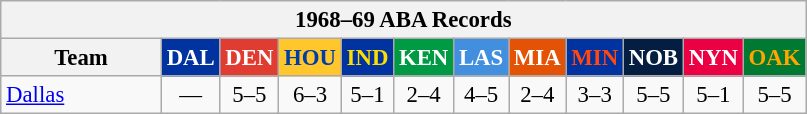<table class="wikitable" style="font-size:95%; text-align:center;">
<tr>
<th colspan=12>1968–69 ABA Records</th>
</tr>
<tr>
<th width=100>Team</th>
<th style="background:#00339F;color:#FFFFFF;width=35">DAL</th>
<th style="background:#E03C31;color:#FFFFFF;width=35">DEN</th>
<th style="background:#FFC72C;color:#003DA5;width=35">HOU</th>
<th style="background:#0032A0;color:#FEDD00;width=35">IND</th>
<th style="background:#009A44;color:#FFFFFF;width=35">KEN</th>
<th style="background: #428FDF;color:#FFFFFF;width=35">LAS</th>
<th style="background:#E35205;color:#FFFFFF;width=35">MIA</th>
<th style="background:#0032A0;color:#FF4911;width=35">MIN</th>
<th style="background:#041E42;color:#FFFFFF;width=35">NOB</th>
<th style="background:#EC0044;color:#FFFFFF;width=35">NYN</th>
<th style="background:#007A33;color:#FFA400;width=35">OAK</th>
</tr>
<tr>
<td style="text-align:left;"><a href='#'>Dallas</a></td>
<td>—</td>
<td>5–5</td>
<td>6–3</td>
<td>5–1</td>
<td>2–4</td>
<td>4–5</td>
<td>2–4</td>
<td>3–3</td>
<td>5–5</td>
<td>5–1</td>
<td>5–5</td>
</tr>
</table>
